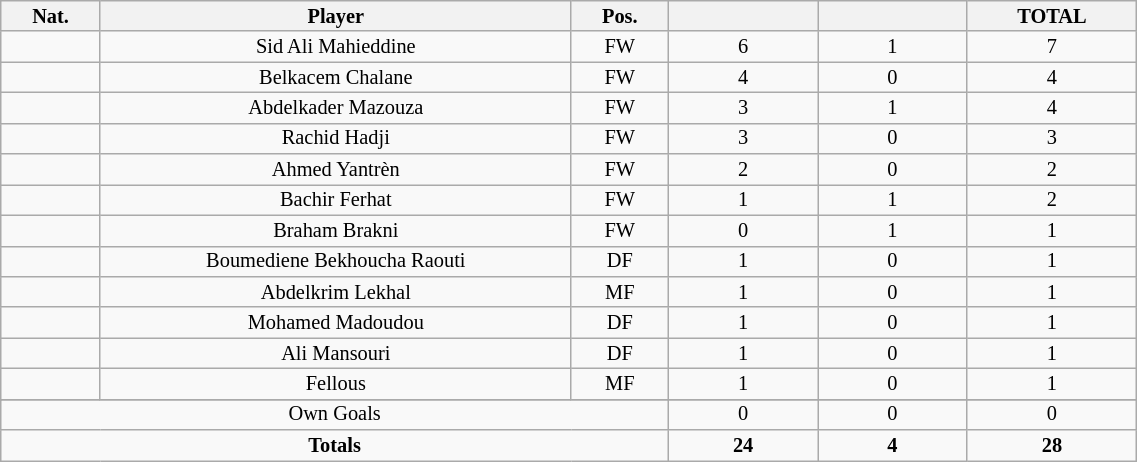<table class="wikitable sortable alternance"  style="font-size:85%; text-align:center; line-height:14px; width:60%;">
<tr>
<th width=10>Nat.</th>
<th width=140>Player</th>
<th width=10>Pos.</th>
<th width=40></th>
<th width=40></th>
<th width=10>TOTAL</th>
</tr>
<tr>
<td></td>
<td>Sid Ali Mahieddine</td>
<td>FW</td>
<td>6</td>
<td>1</td>
<td>7</td>
</tr>
<tr>
<td></td>
<td>Belkacem Chalane</td>
<td>FW</td>
<td>4</td>
<td>0</td>
<td>4</td>
</tr>
<tr>
<td></td>
<td>Abdelkader Mazouza</td>
<td>FW</td>
<td>3</td>
<td>1</td>
<td>4</td>
</tr>
<tr>
<td></td>
<td>Rachid Hadji</td>
<td>FW</td>
<td>3</td>
<td>0</td>
<td>3</td>
</tr>
<tr>
<td></td>
<td>Ahmed Yantrèn</td>
<td>FW</td>
<td>2</td>
<td>0</td>
<td>2</td>
</tr>
<tr>
<td></td>
<td>Bachir Ferhat</td>
<td>FW</td>
<td>1</td>
<td>1</td>
<td>2</td>
</tr>
<tr>
<td></td>
<td>Braham Brakni</td>
<td>FW</td>
<td>0</td>
<td>1</td>
<td>1</td>
</tr>
<tr>
<td></td>
<td>Boumediene Bekhoucha Raouti</td>
<td>DF</td>
<td>1</td>
<td>0</td>
<td>1</td>
</tr>
<tr>
<td></td>
<td>Abdelkrim Lekhal</td>
<td>MF</td>
<td>1</td>
<td>0</td>
<td>1</td>
</tr>
<tr>
<td></td>
<td>Mohamed Madoudou</td>
<td>DF</td>
<td>1</td>
<td>0</td>
<td>1</td>
</tr>
<tr>
<td></td>
<td>Ali Mansouri</td>
<td>DF</td>
<td>1</td>
<td>0</td>
<td>1</td>
</tr>
<tr>
<td></td>
<td>Fellous</td>
<td>MF</td>
<td>1</td>
<td>0</td>
<td>1</td>
</tr>
<tr>
</tr>
<tr class="sortbottom">
<td colspan="3">Own Goals</td>
<td>0</td>
<td>0</td>
<td>0</td>
</tr>
<tr class="sortbottom">
<td colspan="3"><strong>Totals</strong></td>
<td><strong>24</strong></td>
<td><strong>4</strong></td>
<td><strong>28</strong></td>
</tr>
</table>
